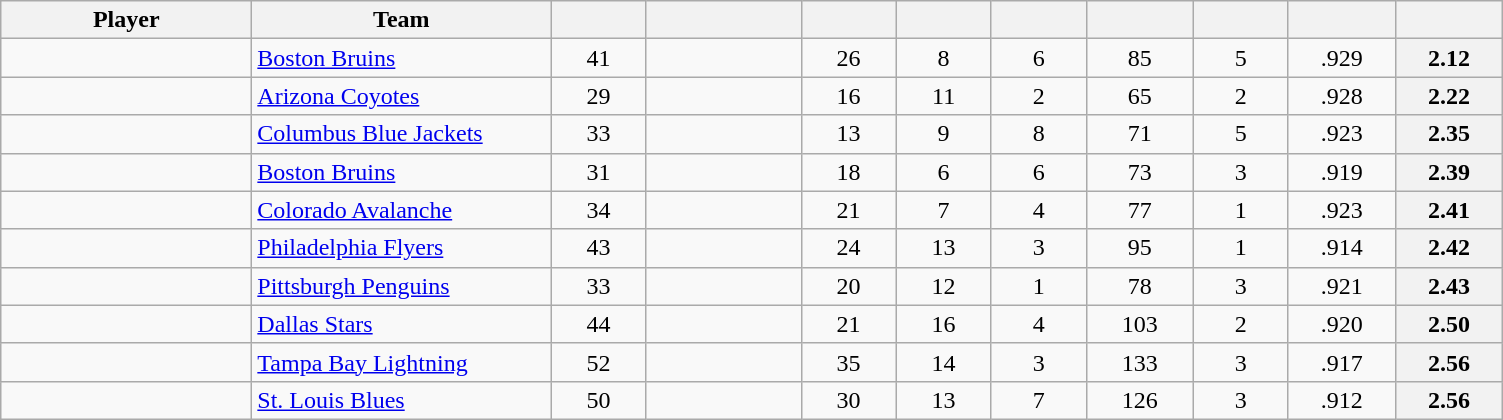<table class="wikitable sortable" style="text-align: center">
<tr>
<th style="width: 10em;">Player</th>
<th style="width: 12em;">Team</th>
<th style="width: 3.5em;"></th>
<th style="width: 6em;"></th>
<th style="width: 3.5em;"></th>
<th style="width: 3.5em;"></th>
<th style="width: 3.5em;"></th>
<th style="width: 4em;"></th>
<th style="width: 3.5em;"></th>
<th style="width: 4em;"></th>
<th style="width: 4em;"></th>
</tr>
<tr>
<td style="text-align:left;"></td>
<td style="text-align:left;"><a href='#'>Boston Bruins</a></td>
<td>41</td>
<td></td>
<td>26</td>
<td>8</td>
<td>6</td>
<td>85</td>
<td>5</td>
<td>.929</td>
<th>2.12</th>
</tr>
<tr>
<td style="text-align:left;"></td>
<td style="text-align:left;"><a href='#'>Arizona Coyotes</a></td>
<td>29</td>
<td></td>
<td>16</td>
<td>11</td>
<td>2</td>
<td>65</td>
<td>2</td>
<td>.928</td>
<th>2.22</th>
</tr>
<tr>
<td style="text-align:left;"></td>
<td style="text-align:left;"><a href='#'>Columbus Blue Jackets</a></td>
<td>33</td>
<td></td>
<td>13</td>
<td>9</td>
<td>8</td>
<td>71</td>
<td>5</td>
<td>.923</td>
<th>2.35</th>
</tr>
<tr>
<td style="text-align:left;"></td>
<td style="text-align:left;"><a href='#'>Boston Bruins</a></td>
<td>31</td>
<td></td>
<td>18</td>
<td>6</td>
<td>6</td>
<td>73</td>
<td>3</td>
<td>.919</td>
<th>2.39</th>
</tr>
<tr>
<td style="text-align:left;"></td>
<td style="text-align:left;"><a href='#'>Colorado Avalanche</a></td>
<td>34</td>
<td></td>
<td>21</td>
<td>7</td>
<td>4</td>
<td>77</td>
<td>1</td>
<td>.923</td>
<th>2.41</th>
</tr>
<tr>
<td style="text-align:left;"></td>
<td style="text-align:left;"><a href='#'>Philadelphia Flyers</a></td>
<td>43</td>
<td></td>
<td>24</td>
<td>13</td>
<td>3</td>
<td>95</td>
<td>1</td>
<td>.914</td>
<th>2.42</th>
</tr>
<tr>
<td style="text-align:left;"></td>
<td style="text-align:left;"><a href='#'>Pittsburgh Penguins</a></td>
<td>33</td>
<td></td>
<td>20</td>
<td>12</td>
<td>1</td>
<td>78</td>
<td>3</td>
<td>.921</td>
<th>2.43</th>
</tr>
<tr>
<td style="text-align:left;"></td>
<td style="text-align:left;"><a href='#'>Dallas Stars</a></td>
<td>44</td>
<td></td>
<td>21</td>
<td>16</td>
<td>4</td>
<td>103</td>
<td>2</td>
<td>.920</td>
<th>2.50</th>
</tr>
<tr>
<td style="text-align:left;"></td>
<td style="text-align:left;"><a href='#'>Tampa Bay Lightning</a></td>
<td>52</td>
<td></td>
<td>35</td>
<td>14</td>
<td>3</td>
<td>133</td>
<td>3</td>
<td>.917</td>
<th>2.56</th>
</tr>
<tr>
<td style="text-align:left;"></td>
<td style="text-align:left;"><a href='#'>St. Louis Blues</a></td>
<td>50</td>
<td></td>
<td>30</td>
<td>13</td>
<td>7</td>
<td>126</td>
<td>3</td>
<td>.912</td>
<th>2.56</th>
</tr>
</table>
